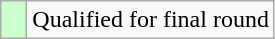<table class="wikitable">
<tr>
<td style="width:10px; background:#cfc"></td>
<td>Qualified for final round</td>
</tr>
</table>
